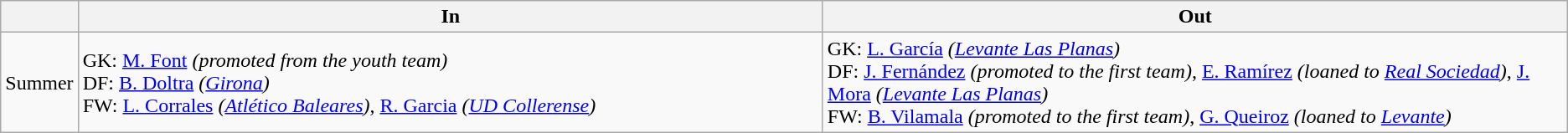<table class="wikitable">
<tr>
<th></th>
<th width=600px>In</th>
<th width=600px>Out</th>
</tr>
<tr>
<td>Summer</td>
<td>GK: <a href='#'>M. Font</a> <em>(promoted from the youth team)</em> <br> DF: <a href='#'>B. Doltra</a> <em>(<a href='#'>Girona</a>)</em> <br> FW: <a href='#'>L. Corrales</a> <em>(<a href='#'>Atlético Baleares</a>)</em>, <a href='#'>R. Garcia</a> <em>(<a href='#'>UD Collerense</a>)</em></td>
<td>GK: <a href='#'>L. García</a> <em>(<a href='#'>Levante Las Planas</a>)</em> <br> DF:  <a href='#'>J. Fernández</a> <em>(promoted to the first team)</em>, <a href='#'>E. Ramírez</a> <em>(loaned to <a href='#'>Real Sociedad</a>)</em>, <a href='#'>J. Mora</a> <em>(<a href='#'>Levante Las Planas</a>)</em> <br> FW: <a href='#'>B. Vilamala</a> <em>(promoted to the first team)</em>, <a href='#'>G. Queiroz</a> <em>(loaned to <a href='#'>Levante</a>)</em></td>
</tr>
</table>
